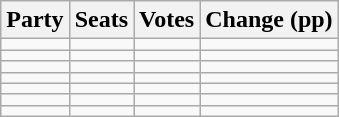<table class="wikitable" style="text-align:right;">
<tr>
<th>Party</th>
<th>Seats</th>
<th>Votes</th>
<th colspan="3">Change (pp)</th>
</tr>
<tr>
<td style="text-align:left;"></td>
<td></td>
<td></td>
<td></td>
</tr>
<tr>
<td style="text-align:left;"></td>
<td></td>
<td></td>
<td></td>
</tr>
<tr>
<td style="text-align:left;"></td>
<td></td>
<td></td>
<td></td>
</tr>
<tr>
<td style="text-align:left;"></td>
<td></td>
<td></td>
<td></td>
</tr>
<tr>
<td style="text-align:left;"></td>
<td></td>
<td></td>
<td></td>
</tr>
<tr>
<td style="text-align:left;"></td>
<td></td>
<td></td>
<td></td>
</tr>
<tr>
<td style="text-align:left;"></td>
<td></td>
<td></td>
<td></td>
</tr>
</table>
